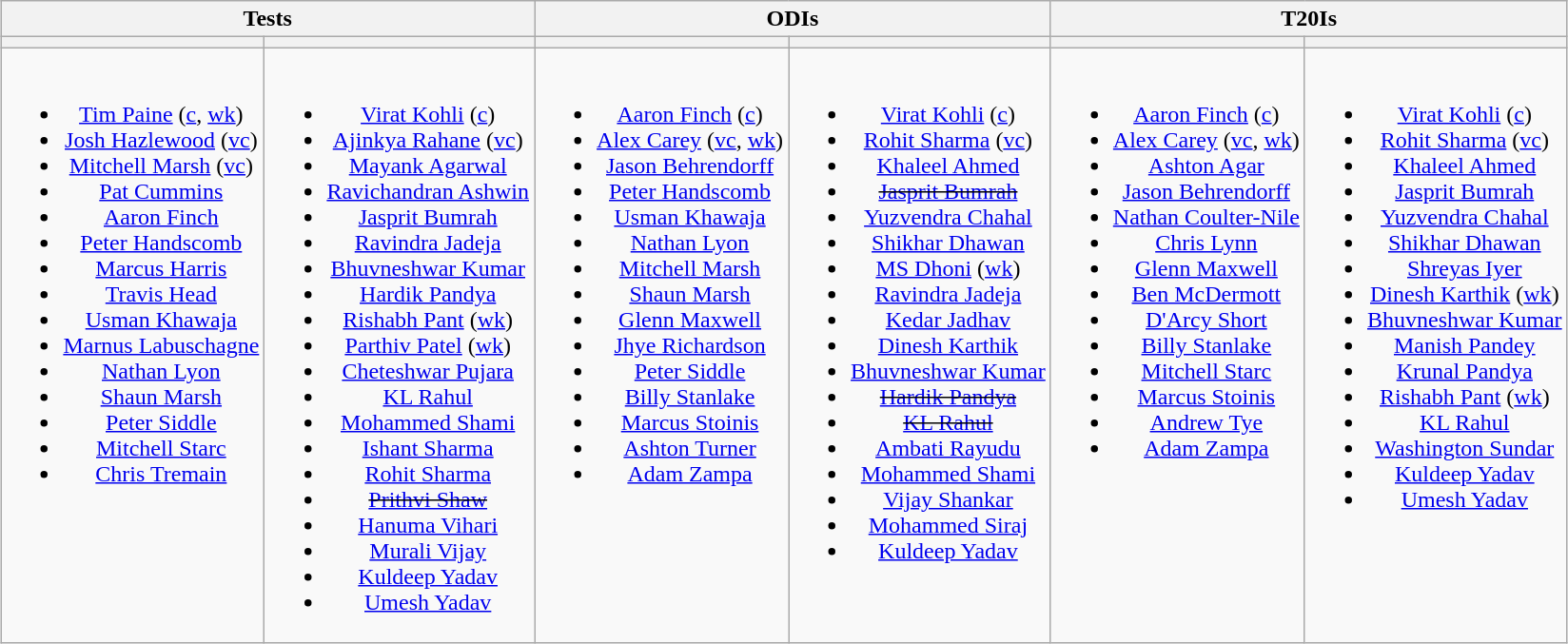<table class="wikitable" style="text-align:center; margin:auto">
<tr>
<th colspan=2>Tests</th>
<th colspan=2>ODIs</th>
<th colspan=2>T20Is</th>
</tr>
<tr>
<th></th>
<th></th>
<th></th>
<th></th>
<th></th>
<th></th>
</tr>
<tr style="vertical-align:top">
<td><br><ul><li><a href='#'>Tim Paine</a> (<a href='#'>c</a>, <a href='#'>wk</a>)</li><li><a href='#'>Josh Hazlewood</a> (<a href='#'>vc</a>)</li><li><a href='#'>Mitchell Marsh</a> (<a href='#'>vc</a>)</li><li><a href='#'>Pat Cummins</a></li><li><a href='#'>Aaron Finch</a></li><li><a href='#'>Peter Handscomb</a></li><li><a href='#'>Marcus Harris</a></li><li><a href='#'>Travis Head</a></li><li><a href='#'>Usman Khawaja</a></li><li><a href='#'>Marnus Labuschagne</a></li><li><a href='#'>Nathan Lyon</a></li><li><a href='#'>Shaun Marsh</a></li><li><a href='#'>Peter Siddle</a></li><li><a href='#'>Mitchell Starc</a></li><li><a href='#'>Chris Tremain</a></li></ul></td>
<td><br><ul><li><a href='#'>Virat Kohli</a> (<a href='#'>c</a>)</li><li><a href='#'>Ajinkya Rahane</a> (<a href='#'>vc</a>)</li><li><a href='#'>Mayank Agarwal</a></li><li><a href='#'>Ravichandran Ashwin</a></li><li><a href='#'>Jasprit Bumrah</a></li><li><a href='#'>Ravindra Jadeja</a></li><li><a href='#'>Bhuvneshwar Kumar</a></li><li><a href='#'>Hardik Pandya</a></li><li><a href='#'>Rishabh Pant</a> (<a href='#'>wk</a>)</li><li><a href='#'>Parthiv Patel</a> (<a href='#'>wk</a>)</li><li><a href='#'>Cheteshwar Pujara</a></li><li><a href='#'>KL Rahul</a></li><li><a href='#'>Mohammed Shami</a></li><li><a href='#'>Ishant Sharma</a></li><li><a href='#'>Rohit Sharma</a></li><li><s><a href='#'>Prithvi Shaw</a></s></li><li><a href='#'>Hanuma Vihari</a></li><li><a href='#'>Murali Vijay</a></li><li><a href='#'>Kuldeep Yadav</a></li><li><a href='#'>Umesh Yadav</a></li></ul></td>
<td><br><ul><li><a href='#'>Aaron Finch</a> (<a href='#'>c</a>)</li><li><a href='#'>Alex Carey</a> (<a href='#'>vc</a>, <a href='#'>wk</a>)</li><li><a href='#'>Jason Behrendorff</a></li><li><a href='#'>Peter Handscomb</a></li><li><a href='#'>Usman Khawaja</a></li><li><a href='#'>Nathan Lyon</a></li><li><a href='#'>Mitchell Marsh</a></li><li><a href='#'>Shaun Marsh</a></li><li><a href='#'>Glenn Maxwell</a></li><li><a href='#'>Jhye Richardson</a></li><li><a href='#'>Peter Siddle</a></li><li><a href='#'>Billy Stanlake</a></li><li><a href='#'>Marcus Stoinis</a></li><li><a href='#'>Ashton Turner</a></li><li><a href='#'>Adam Zampa</a></li></ul></td>
<td><br><ul><li><a href='#'>Virat Kohli</a> (<a href='#'>c</a>)</li><li><a href='#'>Rohit Sharma</a> (<a href='#'>vc</a>)</li><li><a href='#'>Khaleel Ahmed</a></li><li><s><a href='#'>Jasprit Bumrah</a></s></li><li><a href='#'>Yuzvendra Chahal</a></li><li><a href='#'>Shikhar Dhawan</a></li><li><a href='#'>MS Dhoni</a> (<a href='#'>wk</a>)</li><li><a href='#'>Ravindra Jadeja</a></li><li><a href='#'>Kedar Jadhav</a></li><li><a href='#'>Dinesh Karthik</a></li><li><a href='#'>Bhuvneshwar Kumar</a></li><li><s><a href='#'>Hardik Pandya</a></s></li><li><s><a href='#'>KL Rahul</a></s></li><li><a href='#'>Ambati Rayudu</a></li><li><a href='#'>Mohammed Shami</a></li><li><a href='#'>Vijay Shankar</a></li><li><a href='#'>Mohammed Siraj</a></li><li><a href='#'>Kuldeep Yadav</a></li></ul></td>
<td><br><ul><li><a href='#'>Aaron Finch</a> (<a href='#'>c</a>)</li><li><a href='#'>Alex Carey</a> (<a href='#'>vc</a>, <a href='#'>wk</a>)</li><li><a href='#'>Ashton Agar</a></li><li><a href='#'>Jason Behrendorff</a></li><li><a href='#'>Nathan Coulter-Nile</a></li><li><a href='#'>Chris Lynn</a></li><li><a href='#'>Glenn Maxwell</a></li><li><a href='#'>Ben McDermott</a></li><li><a href='#'>D'Arcy Short</a></li><li><a href='#'>Billy Stanlake</a></li><li><a href='#'>Mitchell Starc</a></li><li><a href='#'>Marcus Stoinis</a></li><li><a href='#'>Andrew Tye</a></li><li><a href='#'>Adam Zampa</a></li></ul></td>
<td><br><ul><li><a href='#'>Virat Kohli</a> (<a href='#'>c</a>)</li><li><a href='#'>Rohit Sharma</a> (<a href='#'>vc</a>)</li><li><a href='#'>Khaleel Ahmed</a></li><li><a href='#'>Jasprit Bumrah</a></li><li><a href='#'>Yuzvendra Chahal</a></li><li><a href='#'>Shikhar Dhawan</a></li><li><a href='#'>Shreyas Iyer</a></li><li><a href='#'>Dinesh Karthik</a> (<a href='#'>wk</a>)</li><li><a href='#'>Bhuvneshwar Kumar</a></li><li><a href='#'>Manish Pandey</a></li><li><a href='#'>Krunal Pandya</a></li><li><a href='#'>Rishabh Pant</a> (<a href='#'>wk</a>)</li><li><a href='#'>KL Rahul</a></li><li><a href='#'>Washington Sundar</a></li><li><a href='#'>Kuldeep Yadav</a></li><li><a href='#'>Umesh Yadav</a></li></ul></td>
</tr>
</table>
